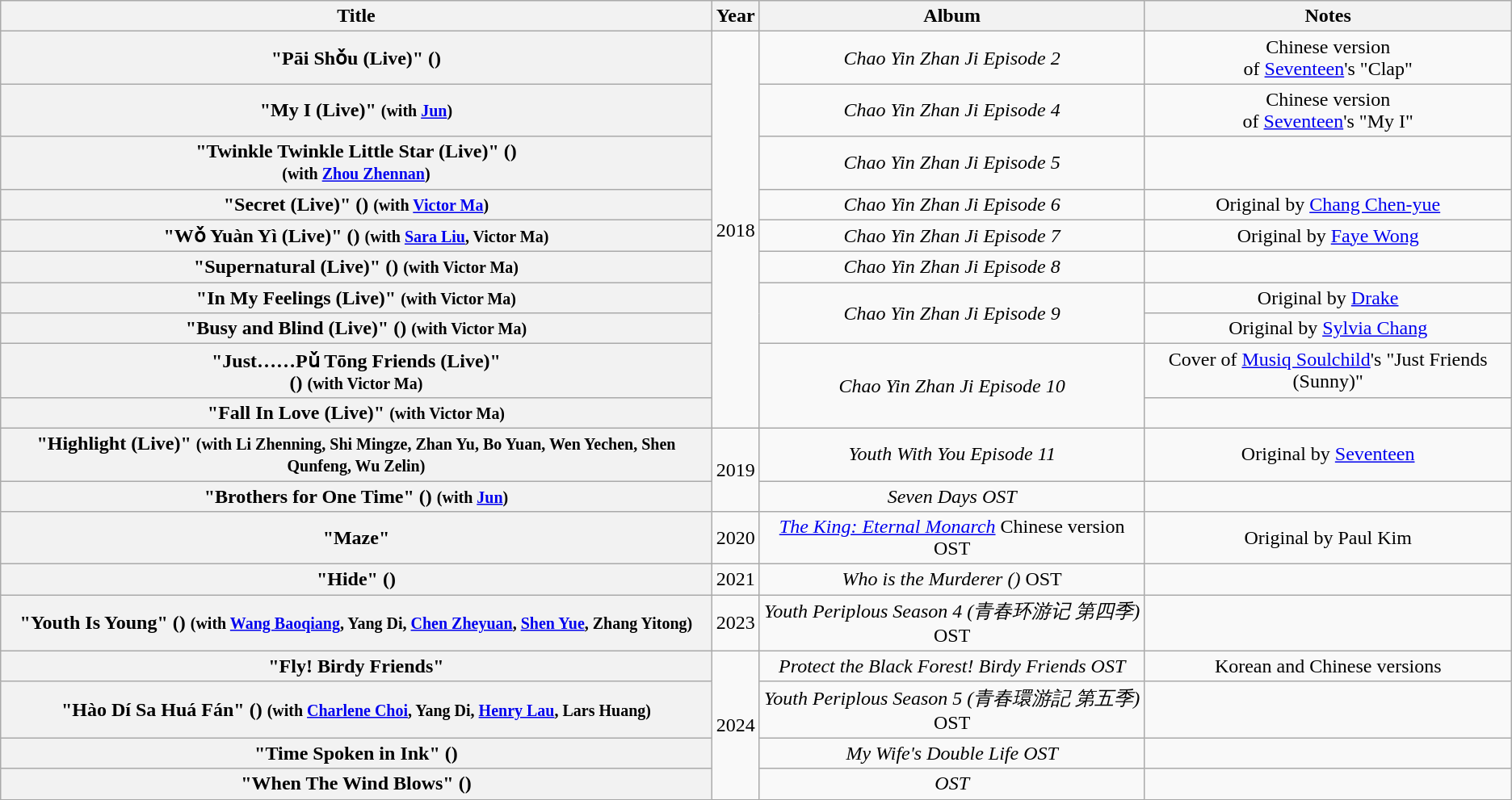<table class="wikitable plainrowheaders" style="text-align:center;">
<tr>
<th scope="col">Title</th>
<th scope="col">Year</th>
<th scope="col">Album</th>
<th>Notes</th>
</tr>
<tr>
<th scope="row">"Pāi Shǒu (Live)" ()</th>
<td rowspan="10">2018</td>
<td><em>Chao Yin Zhan Ji Episode</em> <em>2</em></td>
<td>Chinese version<br>of <a href='#'>Seventeen</a>'s "Clap"</td>
</tr>
<tr>
<th scope="row">"My I (Live)" <small>(with <a href='#'>Jun</a>)</small></th>
<td><em>Chao Yin Zhan Ji Episode</em> <em>4</em></td>
<td>Chinese version<br>of <a href='#'>Seventeen</a>'s "My I"</td>
</tr>
<tr>
<th scope="row">"Twinkle Twinkle Little Star (Live)" ()<br><small>(with <a href='#'>Zhou Zhennan</a>)</small></th>
<td><em>Chao Yin Zhan Ji Episode</em> <em>5</em></td>
<td></td>
</tr>
<tr>
<th scope="row">"Secret (Live)" () <small>(with <a href='#'>Victor Ma</a>)</small></th>
<td><em>Chao Yin Zhan Ji Episode</em> <em>6</em></td>
<td>Original by <a href='#'>Chang Chen-yue</a></td>
</tr>
<tr>
<th scope="row">"Wǒ Yuàn Yì (Live)" () <small>(with <a href='#'>Sara Liu</a>, Victor Ma)</small></th>
<td><em>Chao Yin Zhan Ji Episode</em> <em>7</em></td>
<td>Original by <a href='#'>Faye Wong</a></td>
</tr>
<tr>
<th scope="row">"Supernatural (Live)" () <small>(with Victor Ma)</small></th>
<td><em>Chao Yin Zhan Ji Episode</em> <em>8</em></td>
<td></td>
</tr>
<tr>
<th scope="row">"In My Feelings (Live)" <small>(with Victor Ma)</small></th>
<td rowspan="2"><em>Chao Yin Zhan Ji Episode</em> <em>9</em></td>
<td>Original by <a href='#'>Drake</a></td>
</tr>
<tr>
<th scope="row">"Busy and Blind (Live)" () <small>(with Victor Ma)</small></th>
<td>Original by <a href='#'>Sylvia Chang</a></td>
</tr>
<tr>
<th scope="row">"Just……Pǔ Tōng Friends (Live)"<br>() <small>(with Victor Ma)</small></th>
<td rowspan="2"><em>Chao Yin Zhan Ji Episode 10</em></td>
<td>Cover of <a href='#'>Musiq Soulchild</a>'s "Just Friends (Sunny)"</td>
</tr>
<tr>
<th scope="row">"Fall In Love (Live)" <small>(with Victor Ma)</small></th>
<td></td>
</tr>
<tr>
<th scope="row">"Highlight (Live)" <small>(with Li Zhenning, Shi Mingze, Zhan Yu, Bo Yuan, Wen Yechen, Shen Qunfeng, Wu Zelin)</small></th>
<td rowspan="2">2019</td>
<td><em>Youth With You</em> <em>Episode 11</em></td>
<td>Original by <a href='#'>Seventeen</a></td>
</tr>
<tr>
<th scope="row">"Brothers for One Time" () <small>(with <a href='#'>Jun</a>)</small></th>
<td><em>Seven Days OST</em></td>
<td></td>
</tr>
<tr>
<th scope="row">"Maze"</th>
<td>2020</td>
<td><em><a href='#'>The King: Eternal Monarch</a></em> Chinese version OST</td>
<td>Original by Paul Kim</td>
</tr>
<tr>
<th scope="row">"Hide" ()</th>
<td>2021</td>
<td><em>Who is the Murderer ()</em> OST</td>
<td></td>
</tr>
<tr>
<th scope="row">"Youth Is Young" () <small>(with <a href='#'>Wang Baoqiang</a>, Yang Di, <a href='#'>Chen Zheyuan</a>, <a href='#'>Shen Yue</a>, Zhang Yitong)</small></th>
<td>2023</td>
<td><em>Youth Periplous Season 4 (青春环游记 第四季)</em> OST</td>
<td></td>
</tr>
<tr>
<th scope="row">"Fly! Birdy Friends"</th>
<td rowspan="4">2024</td>
<td><em>Protect the Black Forest! Birdy Friends OST</em></td>
<td>Korean and Chinese versions</td>
</tr>
<tr>
<th scope="row">"Hào Dí Sa Huá Fán" () <small>(with <a href='#'>Charlene Choi</a>, Yang Di, <a href='#'>Henry Lau</a>, Lars Huang)</small></th>
<td><em>Youth Periplous Season 5 (青春環游記 第五季)</em> OST</td>
<td></td>
</tr>
<tr>
<th scope="row">"Time Spoken in Ink" ()</th>
<td><em>My Wife's Double Life OST</em></td>
<td></td>
</tr>
<tr>
<th scope="row">"When The Wind Blows" ()</th>
<td><em> OST</em></td>
<td></td>
</tr>
</table>
